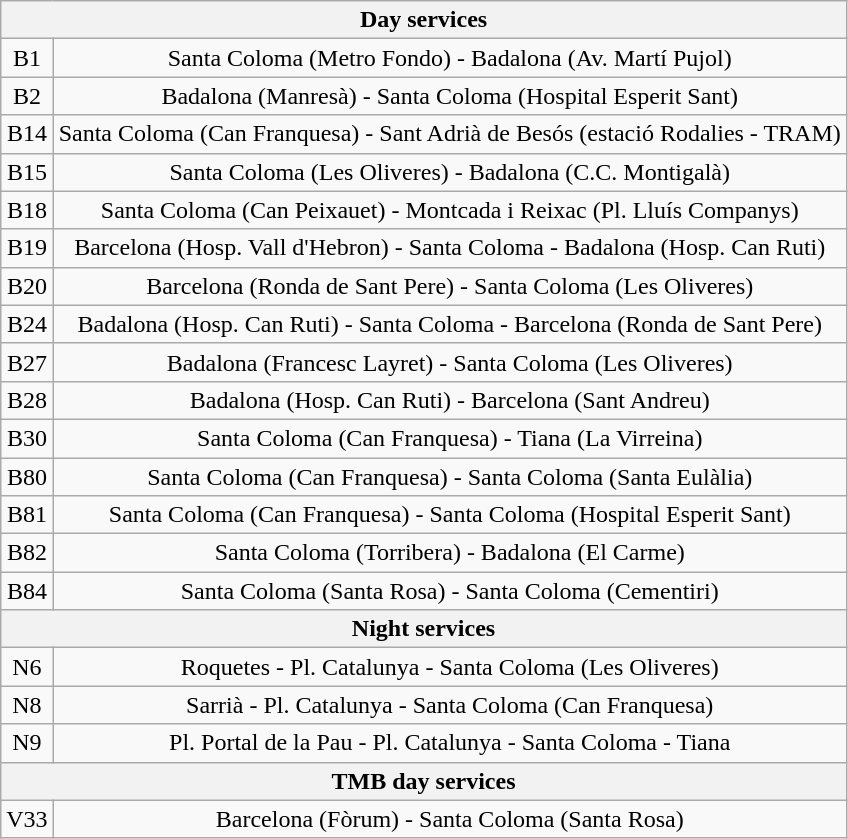<table class="wikitable" align="center">
<tr>
<th colspan="2">Day services</th>
</tr>
<tr align="center">
<td>B1</td>
<td>Santa Coloma (Metro Fondo) - Badalona (Av. Martí Pujol)</td>
</tr>
<tr align="center">
<td>B2</td>
<td>Badalona (Manresà) - Santa Coloma (Hospital Esperit Sant)</td>
</tr>
<tr align="center">
<td>B14</td>
<td>Santa Coloma (Can Franquesa) - Sant Adrià de Besós (estació Rodalies - TRAM)</td>
</tr>
<tr align="center">
<td>B15</td>
<td>Santa Coloma (Les Oliveres) - Badalona (C.C. Montigalà)</td>
</tr>
<tr align="center">
<td>B18</td>
<td>Santa Coloma (Can Peixauet) - Montcada i Reixac (Pl. Lluís Companys)</td>
</tr>
<tr align="center">
<td>B19</td>
<td>Barcelona (Hosp. Vall d'Hebron) - Santa Coloma - Badalona (Hosp. Can Ruti)</td>
</tr>
<tr align="center">
<td>B20</td>
<td>Barcelona (Ronda de Sant Pere) - Santa Coloma (Les Oliveres)</td>
</tr>
<tr align="center">
<td>B24</td>
<td>Badalona (Hosp. Can Ruti) - Santa Coloma - Barcelona (Ronda de Sant Pere)</td>
</tr>
<tr align="center">
<td>B27</td>
<td>Badalona (Francesc Layret) - Santa Coloma (Les Oliveres)</td>
</tr>
<tr align="center">
<td>B28</td>
<td>Badalona (Hosp. Can Ruti) - Barcelona (Sant Andreu)</td>
</tr>
<tr align="center">
<td>B30</td>
<td>Santa Coloma (Can Franquesa) - Tiana (La Virreina)</td>
</tr>
<tr align="center">
<td>B80</td>
<td>Santa Coloma (Can Franquesa) - Santa Coloma (Santa Eulàlia)</td>
</tr>
<tr align="center">
<td>B81</td>
<td>Santa Coloma (Can Franquesa) - Santa Coloma (Hospital Esperit Sant)</td>
</tr>
<tr align="center">
<td>B82</td>
<td>Santa Coloma (Torribera) - Badalona (El Carme)</td>
</tr>
<tr align="center">
<td>B84</td>
<td>Santa Coloma (Santa Rosa) - Santa Coloma (Cementiri)</td>
</tr>
<tr align="center">
<th colspan="2">Night services</th>
</tr>
<tr align="center">
<td>N6</td>
<td>Roquetes - Pl. Catalunya - Santa Coloma (Les Oliveres)</td>
</tr>
<tr align="center">
<td>N8</td>
<td>Sarrià - Pl. Catalunya - Santa Coloma (Can Franquesa)</td>
</tr>
<tr align="center">
<td>N9</td>
<td>Pl. Portal de la Pau - Pl. Catalunya - Santa Coloma - Tiana</td>
</tr>
<tr align="center">
<th colspan="2">TMB day services</th>
</tr>
<tr align="center">
<td>V33</td>
<td>Barcelona (Fòrum) - Santa Coloma (Santa Rosa)</td>
</tr>
</table>
